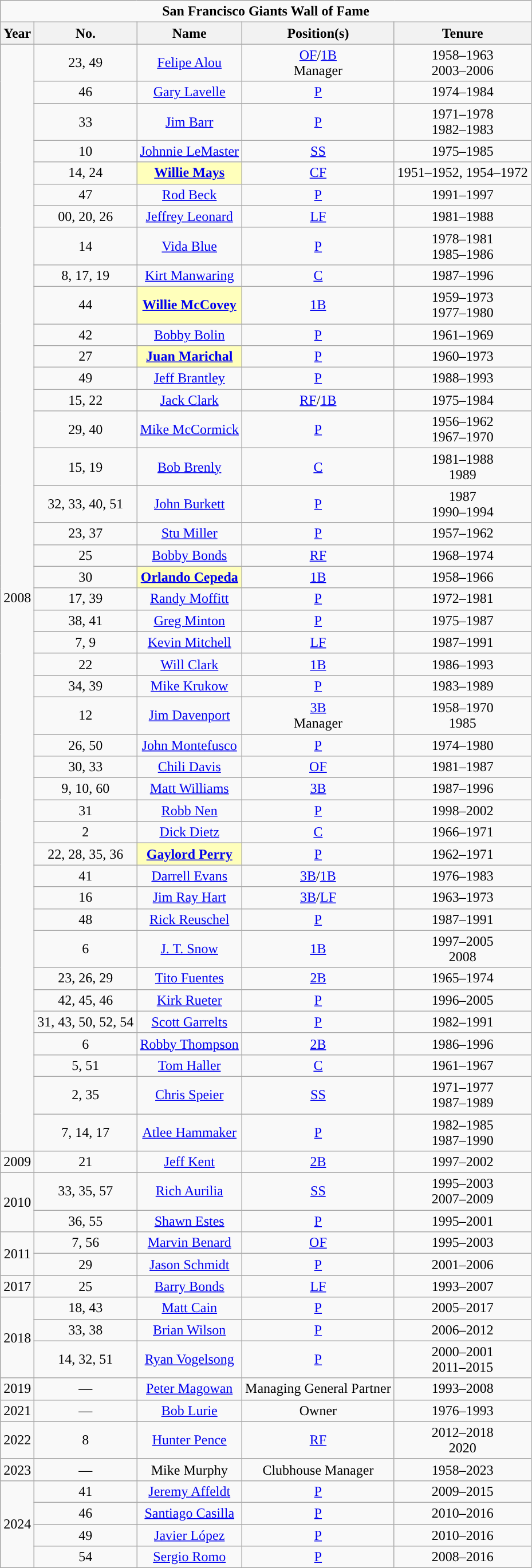<table class="wikitable" style="text-align:center">
<tr>
<td colspan="5"><strong>San Francisco Giants Wall of Fame</strong></td>
</tr>
<tr>
<th scope="col">Year</th>
<th scope="col">No.</th>
<th scope="col">Name</th>
<th scope="col">Position(s)</th>
<th scope="col">Tenure</th>
</tr>
<tr>
<td rowspan=43>2008</td>
<td>23, 49</td>
<td><a href='#'>Felipe Alou</a></td>
<td><a href='#'>OF</a>/<a href='#'>1B</a><br>Manager</td>
<td>1958–1963<br>2003–2006</td>
</tr>
<tr>
<td>46</td>
<td><a href='#'>Gary Lavelle</a></td>
<td><a href='#'>P</a></td>
<td>1974–1984</td>
</tr>
<tr>
<td>33</td>
<td><a href='#'>Jim Barr</a></td>
<td><a href='#'>P</a></td>
<td>1971–1978<br>1982–1983</td>
</tr>
<tr>
<td>10</td>
<td><a href='#'>Johnnie LeMaster</a></td>
<td><a href='#'>SS</a></td>
<td>1975–1985</td>
</tr>
<tr>
<td>14, 24</td>
<td style="background:#ffb;"><strong><a href='#'>Willie Mays</a></strong></td>
<td><a href='#'>CF</a></td>
<td>1951–1952, 1954–1972</td>
</tr>
<tr>
<td>47</td>
<td><a href='#'>Rod Beck</a></td>
<td><a href='#'>P</a></td>
<td>1991–1997</td>
</tr>
<tr>
<td>00, 20, 26</td>
<td><a href='#'>Jeffrey Leonard</a></td>
<td><a href='#'>LF</a></td>
<td>1981–1988</td>
</tr>
<tr>
<td>14</td>
<td><a href='#'>Vida Blue</a></td>
<td><a href='#'>P</a></td>
<td>1978–1981<br>1985–1986</td>
</tr>
<tr>
<td>8, 17, 19</td>
<td><a href='#'>Kirt Manwaring</a></td>
<td><a href='#'>C</a></td>
<td>1987–1996</td>
</tr>
<tr>
<td>44</td>
<td style="background:#ffb;"><strong><a href='#'>Willie McCovey</a></strong></td>
<td><a href='#'>1B</a></td>
<td>1959–1973<br>1977–1980</td>
</tr>
<tr>
<td>42</td>
<td><a href='#'>Bobby Bolin</a></td>
<td><a href='#'>P</a></td>
<td>1961–1969</td>
</tr>
<tr>
<td>27</td>
<td style="background:#ffb;"><strong><a href='#'>Juan Marichal</a></strong></td>
<td><a href='#'>P</a></td>
<td>1960–1973</td>
</tr>
<tr>
<td>49</td>
<td><a href='#'>Jeff Brantley</a></td>
<td><a href='#'>P</a></td>
<td>1988–1993</td>
</tr>
<tr>
<td>15, 22</td>
<td><a href='#'>Jack Clark</a></td>
<td><a href='#'>RF</a>/<a href='#'>1B</a></td>
<td>1975–1984</td>
</tr>
<tr>
<td>29, 40</td>
<td><a href='#'>Mike McCormick</a></td>
<td><a href='#'>P</a></td>
<td>1956–1962<br>1967–1970</td>
</tr>
<tr>
<td>15, 19</td>
<td><a href='#'>Bob Brenly</a></td>
<td><a href='#'>C</a></td>
<td>1981–1988<br>1989</td>
</tr>
<tr>
<td>32, 33, 40, 51</td>
<td><a href='#'>John Burkett</a></td>
<td><a href='#'>P</a></td>
<td>1987<br>1990–1994</td>
</tr>
<tr>
<td>23, 37</td>
<td><a href='#'>Stu Miller</a></td>
<td><a href='#'>P</a></td>
<td>1957–1962</td>
</tr>
<tr>
<td>25</td>
<td><a href='#'>Bobby Bonds</a></td>
<td><a href='#'>RF</a></td>
<td>1968–1974</td>
</tr>
<tr>
<td>30</td>
<td style="background:#ffb;"><strong><a href='#'>Orlando Cepeda</a></strong></td>
<td><a href='#'>1B</a></td>
<td>1958–1966</td>
</tr>
<tr>
<td>17, 39</td>
<td><a href='#'>Randy Moffitt</a></td>
<td><a href='#'>P</a></td>
<td>1972–1981</td>
</tr>
<tr>
<td>38, 41</td>
<td><a href='#'>Greg Minton</a></td>
<td><a href='#'>P</a></td>
<td>1975–1987</td>
</tr>
<tr>
<td>7, 9</td>
<td><a href='#'>Kevin Mitchell</a></td>
<td><a href='#'>LF</a></td>
<td>1987–1991</td>
</tr>
<tr>
<td>22</td>
<td><a href='#'>Will Clark</a></td>
<td><a href='#'>1B</a></td>
<td>1986–1993</td>
</tr>
<tr>
<td>34, 39</td>
<td><a href='#'>Mike Krukow</a></td>
<td><a href='#'>P</a></td>
<td>1983–1989</td>
</tr>
<tr>
<td>12</td>
<td><a href='#'>Jim Davenport</a></td>
<td><a href='#'>3B</a><br>Manager</td>
<td>1958–1970<br>1985</td>
</tr>
<tr>
<td>26, 50</td>
<td><a href='#'>John Montefusco</a></td>
<td><a href='#'>P</a></td>
<td>1974–1980</td>
</tr>
<tr>
<td>30, 33</td>
<td><a href='#'>Chili Davis</a></td>
<td><a href='#'>OF</a></td>
<td>1981–1987</td>
</tr>
<tr>
<td>9, 10, 60</td>
<td><a href='#'>Matt Williams</a></td>
<td><a href='#'>3B</a></td>
<td>1987–1996</td>
</tr>
<tr>
<td>31</td>
<td><a href='#'>Robb Nen</a></td>
<td><a href='#'>P</a></td>
<td>1998–2002</td>
</tr>
<tr>
<td>2</td>
<td><a href='#'>Dick Dietz</a></td>
<td><a href='#'>C</a></td>
<td>1966–1971</td>
</tr>
<tr>
<td>22, 28, 35, 36</td>
<td style="background:#ffb;"><strong><a href='#'>Gaylord Perry</a></strong></td>
<td><a href='#'>P</a></td>
<td>1962–1971</td>
</tr>
<tr>
<td>41</td>
<td><a href='#'>Darrell Evans</a></td>
<td><a href='#'>3B</a>/<a href='#'>1B</a></td>
<td>1976–1983</td>
</tr>
<tr>
<td>16</td>
<td><a href='#'>Jim Ray Hart</a></td>
<td><a href='#'>3B</a>/<a href='#'>LF</a></td>
<td>1963–1973</td>
</tr>
<tr>
<td>48</td>
<td><a href='#'>Rick Reuschel</a></td>
<td><a href='#'>P</a></td>
<td>1987–1991</td>
</tr>
<tr>
<td>6</td>
<td><a href='#'>J. T. Snow</a></td>
<td><a href='#'>1B</a></td>
<td>1997–2005<br>2008</td>
</tr>
<tr>
<td>23, 26, 29</td>
<td><a href='#'>Tito Fuentes</a></td>
<td><a href='#'>2B</a></td>
<td>1965–1974</td>
</tr>
<tr>
<td>42, 45, 46</td>
<td><a href='#'>Kirk Rueter</a></td>
<td><a href='#'>P</a></td>
<td>1996–2005</td>
</tr>
<tr>
<td>31, 43, 50, 52, 54</td>
<td><a href='#'>Scott Garrelts</a></td>
<td><a href='#'>P</a></td>
<td>1982–1991</td>
</tr>
<tr>
<td>6</td>
<td><a href='#'>Robby Thompson</a></td>
<td><a href='#'>2B</a></td>
<td>1986–1996</td>
</tr>
<tr>
<td>5, 51</td>
<td><a href='#'>Tom Haller</a></td>
<td><a href='#'>C</a></td>
<td>1961–1967</td>
</tr>
<tr>
<td>2, 35</td>
<td><a href='#'>Chris Speier</a></td>
<td><a href='#'>SS</a></td>
<td>1971–1977<br>1987–1989</td>
</tr>
<tr>
<td>7, 14, 17</td>
<td><a href='#'>Atlee Hammaker</a></td>
<td><a href='#'>P</a></td>
<td>1982–1985<br>1987–1990</td>
</tr>
<tr>
<td>2009</td>
<td>21</td>
<td><a href='#'>Jeff Kent</a></td>
<td><a href='#'>2B</a></td>
<td>1997–2002</td>
</tr>
<tr>
<td rowspan=2>2010</td>
<td>33, 35, 57</td>
<td><a href='#'>Rich Aurilia</a></td>
<td><a href='#'>SS</a></td>
<td>1995–2003<br>2007–2009</td>
</tr>
<tr>
<td>36, 55</td>
<td><a href='#'>Shawn Estes</a></td>
<td><a href='#'>P</a></td>
<td>1995–2001</td>
</tr>
<tr>
<td rowspan=2>2011</td>
<td>7, 56</td>
<td><a href='#'>Marvin Benard</a></td>
<td><a href='#'>OF</a></td>
<td>1995–2003</td>
</tr>
<tr>
<td>29</td>
<td><a href='#'>Jason Schmidt</a></td>
<td><a href='#'>P</a></td>
<td>2001–2006</td>
</tr>
<tr>
<td>2017</td>
<td>25</td>
<td><a href='#'>Barry Bonds</a></td>
<td><a href='#'>LF</a></td>
<td>1993–2007</td>
</tr>
<tr>
<td rowspan=3>2018</td>
<td>18, 43</td>
<td><a href='#'>Matt Cain</a></td>
<td><a href='#'>P</a></td>
<td>2005–2017</td>
</tr>
<tr>
<td>33, 38</td>
<td><a href='#'>Brian Wilson</a></td>
<td><a href='#'>P</a></td>
<td>2006–2012</td>
</tr>
<tr>
<td>14, 32, 51</td>
<td><a href='#'>Ryan Vogelsong</a></td>
<td><a href='#'>P</a></td>
<td>2000–2001<br>2011–2015</td>
</tr>
<tr>
<td>2019</td>
<td>—</td>
<td><a href='#'>Peter Magowan</a></td>
<td>Managing General Partner</td>
<td>1993–2008</td>
</tr>
<tr>
<td>2021</td>
<td>—</td>
<td><a href='#'>Bob Lurie</a></td>
<td>Owner</td>
<td>1976–1993</td>
</tr>
<tr>
<td>2022</td>
<td>8</td>
<td><a href='#'>Hunter Pence</a></td>
<td><a href='#'>RF</a></td>
<td>2012–2018<br>2020</td>
</tr>
<tr>
<td>2023</td>
<td>—</td>
<td>Mike Murphy</td>
<td>Clubhouse Manager</td>
<td>1958–2023</td>
</tr>
<tr>
<td rowspan=4>2024</td>
<td>41</td>
<td><a href='#'>Jeremy Affeldt</a></td>
<td><a href='#'>P</a></td>
<td>2009–2015</td>
</tr>
<tr>
<td>46</td>
<td><a href='#'>Santiago Casilla</a></td>
<td><a href='#'>P</a></td>
<td>2010–2016</td>
</tr>
<tr>
<td>49</td>
<td><a href='#'>Javier López</a></td>
<td><a href='#'>P</a></td>
<td>2010–2016</td>
</tr>
<tr>
<td>54</td>
<td><a href='#'>Sergio Romo</a></td>
<td><a href='#'>P</a></td>
<td>2008–2016</td>
</tr>
</table>
